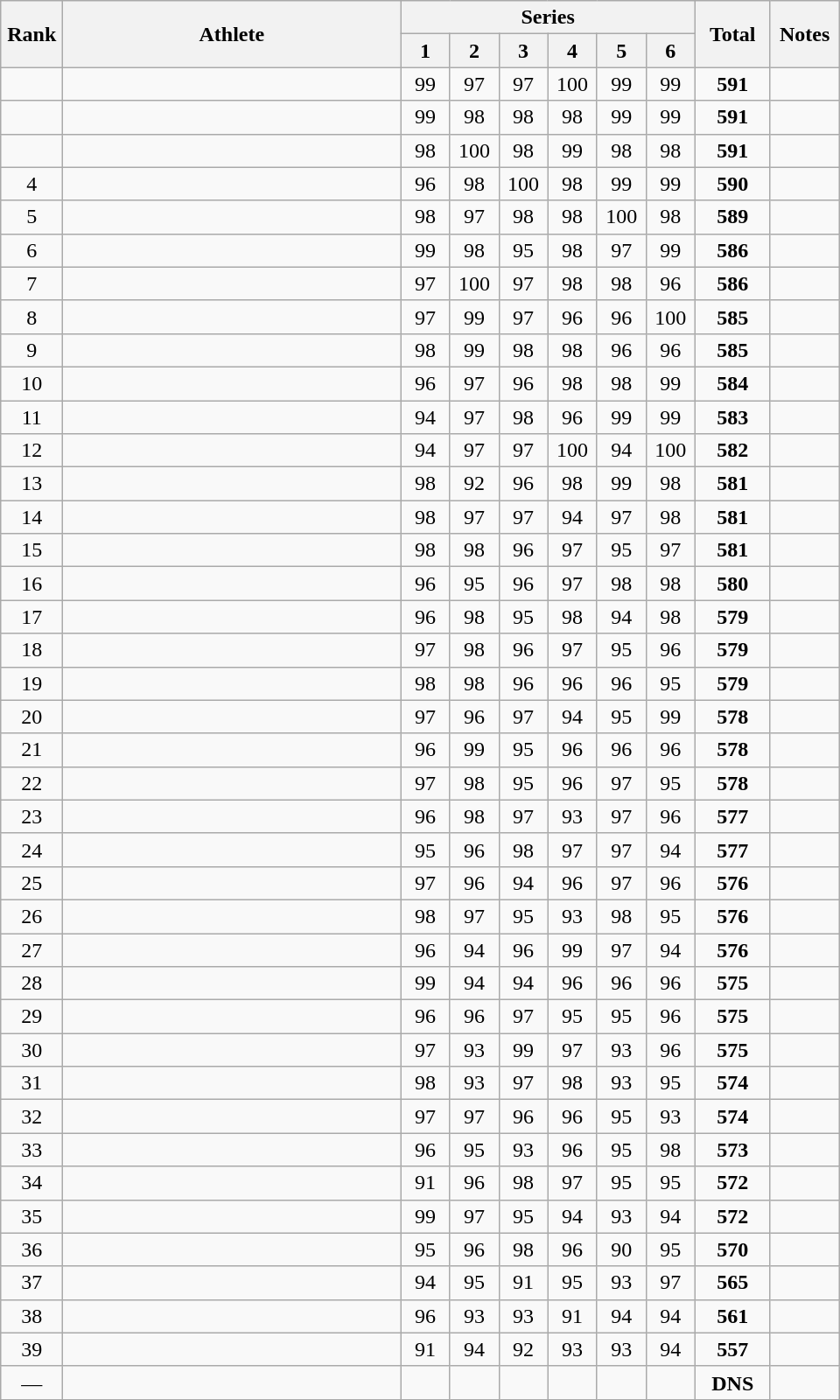<table class="wikitable" style="text-align:center">
<tr>
<th rowspan=2 width=40>Rank</th>
<th rowspan=2 width=250>Athlete</th>
<th colspan=6>Series</th>
<th rowspan=2 width=50>Total</th>
<th rowspan=2 width=45>Notes</th>
</tr>
<tr>
<th width=30>1</th>
<th width=30>2</th>
<th width=30>3</th>
<th width=30>4</th>
<th width=30>5</th>
<th width=30>6</th>
</tr>
<tr>
<td></td>
<td align=left></td>
<td>99</td>
<td>97</td>
<td>97</td>
<td>100</td>
<td>99</td>
<td>99</td>
<td><strong>591</strong></td>
<td></td>
</tr>
<tr>
<td></td>
<td align=left></td>
<td>99</td>
<td>98</td>
<td>98</td>
<td>98</td>
<td>99</td>
<td>99</td>
<td><strong>591</strong></td>
<td></td>
</tr>
<tr>
<td></td>
<td align=left></td>
<td>98</td>
<td>100</td>
<td>98</td>
<td>99</td>
<td>98</td>
<td>98</td>
<td><strong>591</strong></td>
<td></td>
</tr>
<tr>
<td>4</td>
<td align=left></td>
<td>96</td>
<td>98</td>
<td>100</td>
<td>98</td>
<td>99</td>
<td>99</td>
<td><strong>590</strong></td>
<td></td>
</tr>
<tr>
<td>5</td>
<td align=left></td>
<td>98</td>
<td>97</td>
<td>98</td>
<td>98</td>
<td>100</td>
<td>98</td>
<td><strong>589</strong></td>
<td></td>
</tr>
<tr>
<td>6</td>
<td align=left></td>
<td>99</td>
<td>98</td>
<td>95</td>
<td>98</td>
<td>97</td>
<td>99</td>
<td><strong>586</strong></td>
<td></td>
</tr>
<tr>
<td>7</td>
<td align=left></td>
<td>97</td>
<td>100</td>
<td>97</td>
<td>98</td>
<td>98</td>
<td>96</td>
<td><strong>586</strong></td>
<td></td>
</tr>
<tr>
<td>8</td>
<td align=left></td>
<td>97</td>
<td>99</td>
<td>97</td>
<td>96</td>
<td>96</td>
<td>100</td>
<td><strong>585</strong></td>
<td></td>
</tr>
<tr>
<td>9</td>
<td align=left></td>
<td>98</td>
<td>99</td>
<td>98</td>
<td>98</td>
<td>96</td>
<td>96</td>
<td><strong>585</strong></td>
<td></td>
</tr>
<tr>
<td>10</td>
<td align=left></td>
<td>96</td>
<td>97</td>
<td>96</td>
<td>98</td>
<td>98</td>
<td>99</td>
<td><strong>584</strong></td>
<td></td>
</tr>
<tr>
<td>11</td>
<td align=left></td>
<td>94</td>
<td>97</td>
<td>98</td>
<td>96</td>
<td>99</td>
<td>99</td>
<td><strong>583</strong></td>
<td></td>
</tr>
<tr>
<td>12</td>
<td align=left></td>
<td>94</td>
<td>97</td>
<td>97</td>
<td>100</td>
<td>94</td>
<td>100</td>
<td><strong>582</strong></td>
<td></td>
</tr>
<tr>
<td>13</td>
<td align=left></td>
<td>98</td>
<td>92</td>
<td>96</td>
<td>98</td>
<td>99</td>
<td>98</td>
<td><strong>581</strong></td>
<td></td>
</tr>
<tr>
<td>14</td>
<td align=left></td>
<td>98</td>
<td>97</td>
<td>97</td>
<td>94</td>
<td>97</td>
<td>98</td>
<td><strong>581</strong></td>
<td></td>
</tr>
<tr>
<td>15</td>
<td align=left></td>
<td>98</td>
<td>98</td>
<td>96</td>
<td>97</td>
<td>95</td>
<td>97</td>
<td><strong>581</strong></td>
<td></td>
</tr>
<tr>
<td>16</td>
<td align=left></td>
<td>96</td>
<td>95</td>
<td>96</td>
<td>97</td>
<td>98</td>
<td>98</td>
<td><strong>580</strong></td>
<td></td>
</tr>
<tr>
<td>17</td>
<td align=left></td>
<td>96</td>
<td>98</td>
<td>95</td>
<td>98</td>
<td>94</td>
<td>98</td>
<td><strong>579</strong></td>
<td></td>
</tr>
<tr>
<td>18</td>
<td align=left></td>
<td>97</td>
<td>98</td>
<td>96</td>
<td>97</td>
<td>95</td>
<td>96</td>
<td><strong>579</strong></td>
<td></td>
</tr>
<tr>
<td>19</td>
<td align=left></td>
<td>98</td>
<td>98</td>
<td>96</td>
<td>96</td>
<td>96</td>
<td>95</td>
<td><strong>579</strong></td>
<td></td>
</tr>
<tr>
<td>20</td>
<td align=left></td>
<td>97</td>
<td>96</td>
<td>97</td>
<td>94</td>
<td>95</td>
<td>99</td>
<td><strong>578</strong></td>
<td></td>
</tr>
<tr>
<td>21</td>
<td align=left></td>
<td>96</td>
<td>99</td>
<td>95</td>
<td>96</td>
<td>96</td>
<td>96</td>
<td><strong>578</strong></td>
<td></td>
</tr>
<tr>
<td>22</td>
<td align=left></td>
<td>97</td>
<td>98</td>
<td>95</td>
<td>96</td>
<td>97</td>
<td>95</td>
<td><strong>578</strong></td>
<td></td>
</tr>
<tr>
<td>23</td>
<td align=left></td>
<td>96</td>
<td>98</td>
<td>97</td>
<td>93</td>
<td>97</td>
<td>96</td>
<td><strong>577</strong></td>
<td></td>
</tr>
<tr>
<td>24</td>
<td align=left></td>
<td>95</td>
<td>96</td>
<td>98</td>
<td>97</td>
<td>97</td>
<td>94</td>
<td><strong>577</strong></td>
<td></td>
</tr>
<tr>
<td>25</td>
<td align=left></td>
<td>97</td>
<td>96</td>
<td>94</td>
<td>96</td>
<td>97</td>
<td>96</td>
<td><strong>576</strong></td>
<td></td>
</tr>
<tr>
<td>26</td>
<td align=left></td>
<td>98</td>
<td>97</td>
<td>95</td>
<td>93</td>
<td>98</td>
<td>95</td>
<td><strong>576</strong></td>
<td></td>
</tr>
<tr>
<td>27</td>
<td align=left></td>
<td>96</td>
<td>94</td>
<td>96</td>
<td>99</td>
<td>97</td>
<td>94</td>
<td><strong>576</strong></td>
<td></td>
</tr>
<tr>
<td>28</td>
<td align=left></td>
<td>99</td>
<td>94</td>
<td>94</td>
<td>96</td>
<td>96</td>
<td>96</td>
<td><strong>575</strong></td>
<td></td>
</tr>
<tr>
<td>29</td>
<td align=left></td>
<td>96</td>
<td>96</td>
<td>97</td>
<td>95</td>
<td>95</td>
<td>96</td>
<td><strong>575</strong></td>
<td></td>
</tr>
<tr>
<td>30</td>
<td align=left></td>
<td>97</td>
<td>93</td>
<td>99</td>
<td>97</td>
<td>93</td>
<td>96</td>
<td><strong>575</strong></td>
<td></td>
</tr>
<tr>
<td>31</td>
<td align=left></td>
<td>98</td>
<td>93</td>
<td>97</td>
<td>98</td>
<td>93</td>
<td>95</td>
<td><strong>574</strong></td>
<td></td>
</tr>
<tr>
<td>32</td>
<td align=left></td>
<td>97</td>
<td>97</td>
<td>96</td>
<td>96</td>
<td>95</td>
<td>93</td>
<td><strong>574</strong></td>
<td></td>
</tr>
<tr>
<td>33</td>
<td align=left></td>
<td>96</td>
<td>95</td>
<td>93</td>
<td>96</td>
<td>95</td>
<td>98</td>
<td><strong>573</strong></td>
<td></td>
</tr>
<tr>
<td>34</td>
<td align=left></td>
<td>91</td>
<td>96</td>
<td>98</td>
<td>97</td>
<td>95</td>
<td>95</td>
<td><strong>572</strong></td>
<td></td>
</tr>
<tr>
<td>35</td>
<td align=left></td>
<td>99</td>
<td>97</td>
<td>95</td>
<td>94</td>
<td>93</td>
<td>94</td>
<td><strong>572</strong></td>
<td></td>
</tr>
<tr>
<td>36</td>
<td align=left></td>
<td>95</td>
<td>96</td>
<td>98</td>
<td>96</td>
<td>90</td>
<td>95</td>
<td><strong>570</strong></td>
<td></td>
</tr>
<tr>
<td>37</td>
<td align=left></td>
<td>94</td>
<td>95</td>
<td>91</td>
<td>95</td>
<td>93</td>
<td>97</td>
<td><strong>565</strong></td>
<td></td>
</tr>
<tr>
<td>38</td>
<td align=left></td>
<td>96</td>
<td>93</td>
<td>93</td>
<td>91</td>
<td>94</td>
<td>94</td>
<td><strong>561</strong></td>
<td></td>
</tr>
<tr>
<td>39</td>
<td align=left></td>
<td>91</td>
<td>94</td>
<td>92</td>
<td>93</td>
<td>93</td>
<td>94</td>
<td><strong>557</strong></td>
<td></td>
</tr>
<tr>
<td>—</td>
<td align=left></td>
<td></td>
<td></td>
<td></td>
<td></td>
<td></td>
<td></td>
<td><strong>DNS</strong></td>
<td></td>
</tr>
</table>
